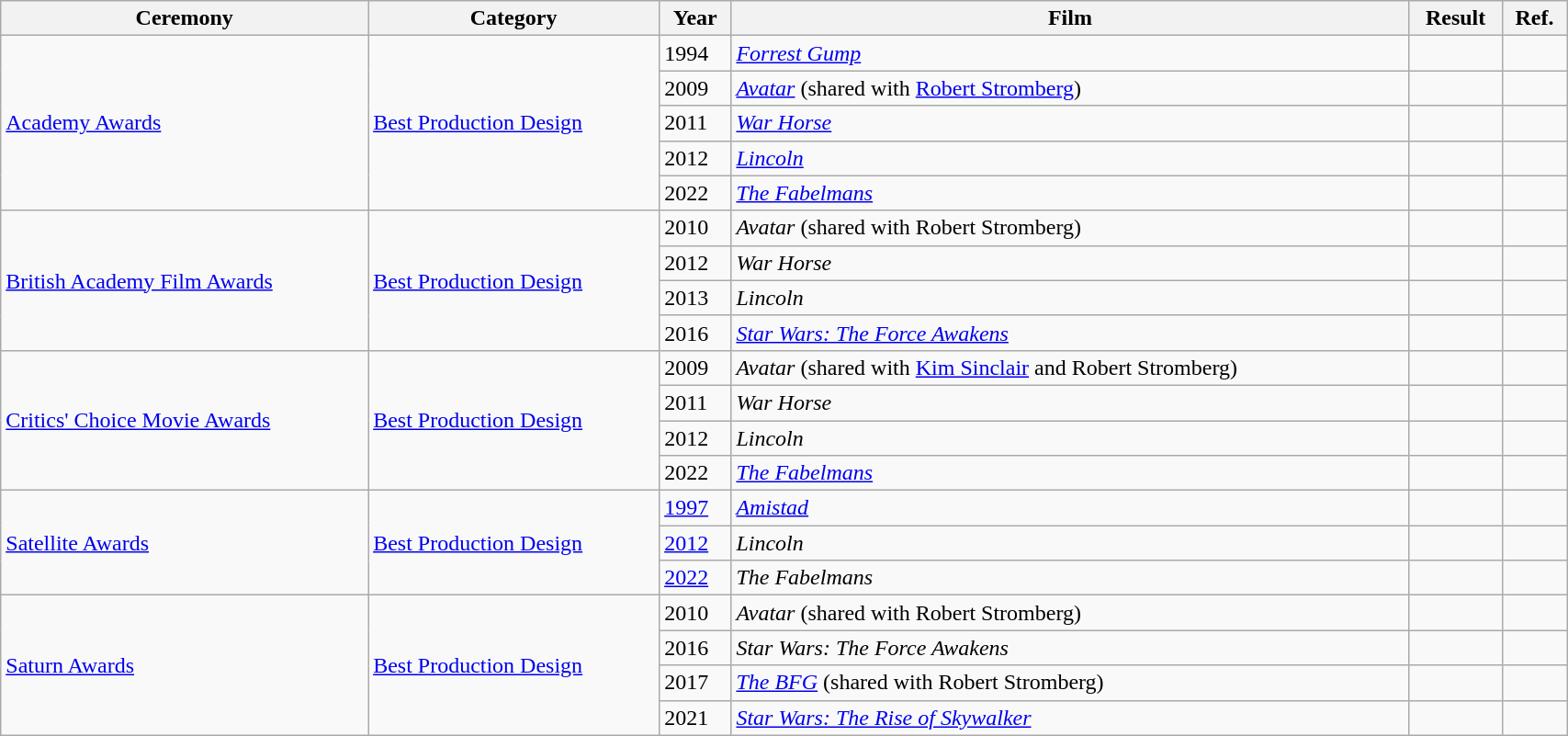<table class="wikitable" style="width:90%;">
<tr>
<th>Ceremony</th>
<th>Category</th>
<th>Year</th>
<th>Film</th>
<th>Result</th>
<th>Ref.</th>
</tr>
<tr>
<td rowspan="5"><a href='#'>Academy Awards</a></td>
<td rowspan="5"><a href='#'>Best Production Design</a></td>
<td>1994</td>
<td><em><a href='#'>Forrest Gump</a></em></td>
<td></td>
<td></td>
</tr>
<tr>
<td>2009</td>
<td><em><a href='#'>Avatar</a></em> (shared with <a href='#'>Robert Stromberg</a>)</td>
<td></td>
<td></td>
</tr>
<tr>
<td>2011</td>
<td><em><a href='#'>War Horse</a></em></td>
<td></td>
<td></td>
</tr>
<tr>
<td>2012</td>
<td><em><a href='#'>Lincoln</a></em></td>
<td></td>
<td></td>
</tr>
<tr>
<td>2022</td>
<td><em><a href='#'>The Fabelmans</a></em></td>
<td></td>
<td></td>
</tr>
<tr>
<td rowspan="4"><a href='#'>British Academy Film Awards</a></td>
<td rowspan="4"><a href='#'>Best Production Design</a></td>
<td>2010</td>
<td><em>Avatar</em> (shared with Robert Stromberg)</td>
<td></td>
<td></td>
</tr>
<tr>
<td>2012</td>
<td><em>War Horse</em></td>
<td></td>
<td></td>
</tr>
<tr>
<td>2013</td>
<td><em>Lincoln</em></td>
<td></td>
<td></td>
</tr>
<tr>
<td>2016</td>
<td><em><a href='#'>Star Wars: The Force Awakens</a></em></td>
<td></td>
<td></td>
</tr>
<tr>
<td rowspan="4"><a href='#'>Critics' Choice Movie Awards</a></td>
<td rowspan="4"><a href='#'>Best Production Design</a></td>
<td>2009</td>
<td><em>Avatar</em> (shared with <a href='#'>Kim Sinclair</a> and Robert Stromberg)</td>
<td></td>
<td></td>
</tr>
<tr>
<td>2011</td>
<td><em>War Horse</em></td>
<td></td>
<td></td>
</tr>
<tr>
<td>2012</td>
<td><em>Lincoln</em></td>
<td></td>
<td></td>
</tr>
<tr>
<td>2022</td>
<td><em><a href='#'>The Fabelmans</a></em></td>
<td></td>
<td></td>
</tr>
<tr>
<td rowspan="3"><a href='#'>Satellite Awards</a></td>
<td rowspan="3"><a href='#'>Best Production Design</a></td>
<td><a href='#'>1997</a></td>
<td><em><a href='#'>Amistad</a></em></td>
<td></td>
<td></td>
</tr>
<tr>
<td><a href='#'>2012</a></td>
<td><em>Lincoln</em></td>
<td></td>
<td></td>
</tr>
<tr>
<td><a href='#'>2022</a></td>
<td><em>The Fabelmans</em></td>
<td></td>
<td></td>
</tr>
<tr>
<td rowspan="4"><a href='#'>Saturn Awards</a></td>
<td rowspan="4"><a href='#'>Best Production Design</a></td>
<td>2010</td>
<td><em>Avatar</em> (shared with Robert Stromberg)</td>
<td></td>
<td></td>
</tr>
<tr>
<td>2016</td>
<td><em>Star Wars: The Force Awakens</em></td>
<td></td>
<td></td>
</tr>
<tr>
<td>2017</td>
<td><em><a href='#'>The BFG</a></em> (shared with Robert Stromberg)</td>
<td></td>
<td></td>
</tr>
<tr>
<td>2021</td>
<td><em><a href='#'>Star Wars: The Rise of Skywalker</a></em></td>
<td></td>
<td></td>
</tr>
</table>
